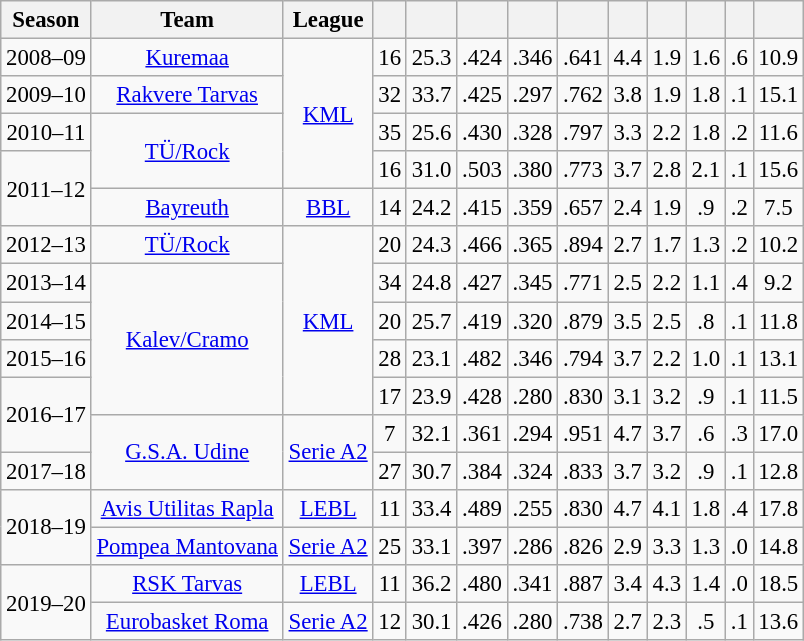<table class="wikitable sortable" style="font-size:95%; text-align:center;">
<tr>
<th>Season</th>
<th>Team</th>
<th>League</th>
<th></th>
<th></th>
<th></th>
<th></th>
<th></th>
<th></th>
<th></th>
<th></th>
<th></th>
<th></th>
</tr>
<tr>
<td>2008–09</td>
<td><a href='#'>Kuremaa</a></td>
<td rowspan="4"><a href='#'>KML</a></td>
<td>16</td>
<td>25.3</td>
<td>.424</td>
<td>.346</td>
<td>.641</td>
<td>4.4</td>
<td>1.9</td>
<td>1.6</td>
<td>.6</td>
<td>10.9</td>
</tr>
<tr>
<td>2009–10</td>
<td><a href='#'>Rakvere Tarvas</a></td>
<td>32</td>
<td>33.7</td>
<td>.425</td>
<td>.297</td>
<td>.762</td>
<td>3.8</td>
<td>1.9</td>
<td>1.8</td>
<td>.1</td>
<td>15.1</td>
</tr>
<tr>
<td>2010–11</td>
<td rowspan="2"><a href='#'>TÜ/Rock</a></td>
<td>35</td>
<td>25.6</td>
<td>.430</td>
<td>.328</td>
<td>.797</td>
<td>3.3</td>
<td>2.2</td>
<td>1.8</td>
<td>.2</td>
<td>11.6</td>
</tr>
<tr>
<td rowspan="2">2011–12</td>
<td>16</td>
<td>31.0</td>
<td>.503</td>
<td>.380</td>
<td>.773</td>
<td>3.7</td>
<td>2.8</td>
<td>2.1</td>
<td>.1</td>
<td>15.6</td>
</tr>
<tr>
<td><a href='#'>Bayreuth</a></td>
<td><a href='#'>BBL</a></td>
<td>14</td>
<td>24.2</td>
<td>.415</td>
<td>.359</td>
<td>.657</td>
<td>2.4</td>
<td>1.9</td>
<td>.9</td>
<td>.2</td>
<td>7.5</td>
</tr>
<tr>
<td>2012–13</td>
<td><a href='#'>TÜ/Rock</a></td>
<td rowspan="5"><a href='#'>KML</a></td>
<td>20</td>
<td>24.3</td>
<td>.466</td>
<td>.365</td>
<td>.894</td>
<td>2.7</td>
<td>1.7</td>
<td>1.3</td>
<td>.2</td>
<td>10.2</td>
</tr>
<tr>
<td>2013–14</td>
<td rowspan="4"><a href='#'>Kalev/Cramo</a></td>
<td>34</td>
<td>24.8</td>
<td>.427</td>
<td>.345</td>
<td>.771</td>
<td>2.5</td>
<td>2.2</td>
<td>1.1</td>
<td>.4</td>
<td>9.2</td>
</tr>
<tr>
<td>2014–15</td>
<td>20</td>
<td>25.7</td>
<td>.419</td>
<td>.320</td>
<td>.879</td>
<td>3.5</td>
<td>2.5</td>
<td>.8</td>
<td>.1</td>
<td>11.8</td>
</tr>
<tr>
<td>2015–16</td>
<td>28</td>
<td>23.1</td>
<td>.482</td>
<td>.346</td>
<td>.794</td>
<td>3.7</td>
<td>2.2</td>
<td>1.0</td>
<td>.1</td>
<td>13.1</td>
</tr>
<tr>
<td rowspan="2">2016–17</td>
<td>17</td>
<td>23.9</td>
<td>.428</td>
<td>.280</td>
<td>.830</td>
<td>3.1</td>
<td>3.2</td>
<td>.9</td>
<td>.1</td>
<td>11.5</td>
</tr>
<tr>
<td rowspan="2"><a href='#'>G.S.A. Udine</a></td>
<td rowspan="2"><a href='#'>Serie A2</a></td>
<td>7</td>
<td>32.1</td>
<td>.361</td>
<td>.294</td>
<td>.951</td>
<td>4.7</td>
<td>3.7</td>
<td>.6</td>
<td>.3</td>
<td>17.0</td>
</tr>
<tr>
<td>2017–18</td>
<td>27</td>
<td>30.7</td>
<td>.384</td>
<td>.324</td>
<td>.833</td>
<td>3.7</td>
<td>3.2</td>
<td>.9</td>
<td>.1</td>
<td>12.8</td>
</tr>
<tr>
<td rowspan="2">2018–19</td>
<td><a href='#'>Avis Utilitas Rapla</a></td>
<td><a href='#'>LEBL</a></td>
<td>11</td>
<td>33.4</td>
<td>.489</td>
<td>.255</td>
<td>.830</td>
<td>4.7</td>
<td>4.1</td>
<td>1.8</td>
<td>.4</td>
<td>17.8</td>
</tr>
<tr>
<td><a href='#'>Pompea Mantovana</a></td>
<td><a href='#'>Serie A2</a></td>
<td>25</td>
<td>33.1</td>
<td>.397</td>
<td>.286</td>
<td>.826</td>
<td>2.9</td>
<td>3.3</td>
<td>1.3</td>
<td>.0</td>
<td>14.8</td>
</tr>
<tr>
<td rowspan="2">2019–20</td>
<td><a href='#'>RSK Tarvas</a></td>
<td><a href='#'>LEBL</a></td>
<td>11</td>
<td>36.2</td>
<td>.480</td>
<td>.341</td>
<td>.887</td>
<td>3.4</td>
<td>4.3</td>
<td>1.4</td>
<td>.0</td>
<td>18.5</td>
</tr>
<tr>
<td><a href='#'>Eurobasket Roma</a></td>
<td><a href='#'>Serie A2</a></td>
<td>12</td>
<td>30.1</td>
<td>.426</td>
<td>.280</td>
<td>.738</td>
<td>2.7</td>
<td>2.3</td>
<td>.5</td>
<td>.1</td>
<td>13.6</td>
</tr>
</table>
